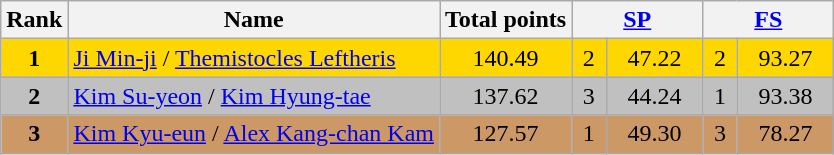<table class="wikitable sortable">
<tr>
<th>Rank</th>
<th>Name</th>
<th>Total points</th>
<th colspan="2" width="80px"><a href='#'>SP</a></th>
<th colspan="2" width="80px"><a href='#'>FS</a></th>
</tr>
<tr bgcolor="gold">
<td align="center"><strong>1</strong></td>
<td><a href='#'>Ji Min-ji</a> / <a href='#'>Themistocles Leftheris</a></td>
<td align="center">140.49</td>
<td align="center">2</td>
<td align="center">47.22</td>
<td align="center">2</td>
<td align="center">93.27</td>
</tr>
<tr bgcolor="silver">
<td align="center"><strong>2</strong></td>
<td><a href='#'>Kim Su-yeon</a> / <a href='#'>Kim Hyung-tae</a></td>
<td align="center">137.62</td>
<td align="center">3</td>
<td align="center">44.24</td>
<td align="center">1</td>
<td align="center">93.38</td>
</tr>
<tr bgcolor="cc9966">
<td align="center"><strong>3</strong></td>
<td><a href='#'>Kim Kyu-eun</a> / <a href='#'>Alex Kang-chan Kam</a></td>
<td align="center">127.57</td>
<td align="center">1</td>
<td align="center">49.30</td>
<td align="center">3</td>
<td align="center">78.27</td>
</tr>
</table>
